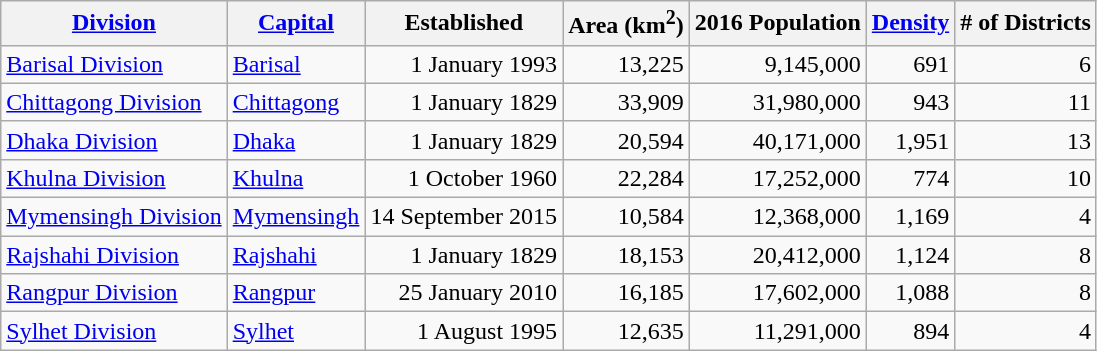<table class="wikitable sortable" style="text-align: right">
<tr>
<th scope="col"><a href='#'>Division</a></th>
<th scope="col"><a href='#'>Capital</a></th>
<th scope="col" data-sort-type="date">Established</th>
<th scope="col">Area (km<sup>2</sup>)</th>
<th scope="col">2016 Population</th>
<th scope="col"><a href='#'>Density</a></th>
<th scope="col"># of Districts</th>
</tr>
<tr>
<td style="text-align:left"><a href='#'>Barisal Division</a></td>
<td style="text-align:left"><a href='#'>Barisal</a></td>
<td>1 January 1993</td>
<td>13,225</td>
<td>9,145,000</td>
<td>691</td>
<td>6</td>
</tr>
<tr>
<td style="text-align:left"><a href='#'>Chittagong Division</a></td>
<td style="text-align:left"><a href='#'>Chittagong</a></td>
<td>1 January 1829</td>
<td>33,909</td>
<td>31,980,000</td>
<td>943</td>
<td>11</td>
</tr>
<tr>
<td style="text-align:left"><a href='#'>Dhaka Division</a></td>
<td style="text-align:left"><a href='#'>Dhaka</a></td>
<td>1 January 1829</td>
<td>20,594</td>
<td>40,171,000</td>
<td>1,951</td>
<td>13</td>
</tr>
<tr>
<td style="text-align:left"><a href='#'>Khulna Division</a></td>
<td style="text-align:left"><a href='#'>Khulna</a></td>
<td>1 October 1960</td>
<td>22,284</td>
<td>17,252,000</td>
<td>774</td>
<td>10</td>
</tr>
<tr>
<td style="text-align:left"><a href='#'>Mymensingh Division</a></td>
<td style="text-align:left"><a href='#'>Mymensingh</a></td>
<td>14 September 2015</td>
<td>10,584</td>
<td>12,368,000</td>
<td>1,169</td>
<td>4</td>
</tr>
<tr>
<td style="text-align:left"><a href='#'>Rajshahi Division</a></td>
<td style="text-align:left"><a href='#'>Rajshahi</a></td>
<td>1 January 1829</td>
<td>18,153</td>
<td>20,412,000</td>
<td>1,124</td>
<td>8</td>
</tr>
<tr>
<td style="text-align:left"><a href='#'>Rangpur Division</a></td>
<td style="text-align:left"><a href='#'>Rangpur</a></td>
<td>25 January 2010</td>
<td>16,185</td>
<td>17,602,000</td>
<td>1,088</td>
<td>8</td>
</tr>
<tr>
<td style="text-align:left"><a href='#'>Sylhet Division</a></td>
<td style="text-align:left"><a href='#'>Sylhet</a></td>
<td>1 August 1995</td>
<td>12,635</td>
<td>11,291,000</td>
<td>894</td>
<td>4</td>
</tr>
</table>
